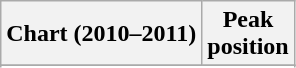<table class="wikitable sortable plainrowheaders" style="text-align:center">
<tr>
<th scope="col">Chart (2010–2011)</th>
<th scope="col">Peak<br>position</th>
</tr>
<tr>
</tr>
<tr>
</tr>
<tr>
</tr>
</table>
